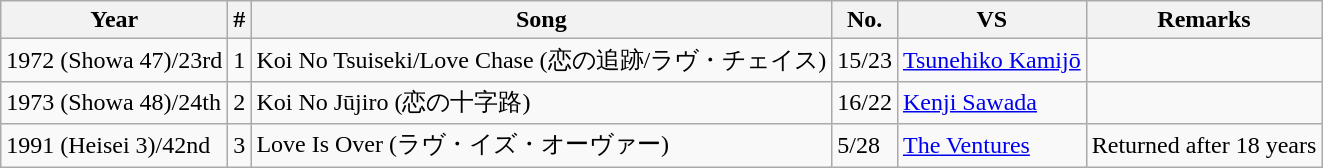<table class="wikitable">
<tr>
<th>Year</th>
<th>#</th>
<th>Song</th>
<th>No.</th>
<th>VS</th>
<th>Remarks</th>
</tr>
<tr>
<td>1972 (Showa 47)/23rd</td>
<td>1</td>
<td>Koi No Tsuiseki/Love Chase (恋の追跡/ラヴ・チェイス)</td>
<td>15/23</td>
<td><a href='#'>Tsunehiko Kamijō</a></td>
<td></td>
</tr>
<tr>
<td>1973 (Showa 48)/24th</td>
<td>2</td>
<td>Koi No Jūjiro (恋の十字路)</td>
<td>16/22</td>
<td><a href='#'>Kenji Sawada</a></td>
<td></td>
</tr>
<tr>
<td>1991 (Heisei 3)/42nd</td>
<td>3</td>
<td>Love Is Over (ラヴ・イズ・オーヴァー)</td>
<td>5/28</td>
<td><a href='#'>The Ventures</a></td>
<td>Returned after 18 years</td>
</tr>
</table>
